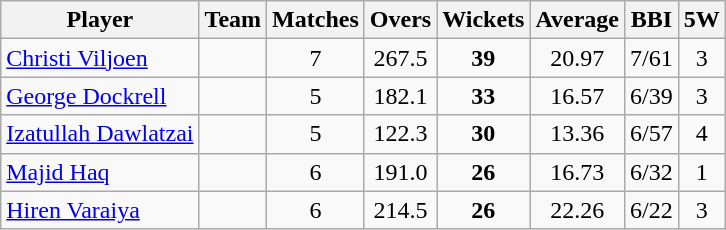<table class="wikitable" style="text-align:center;">
<tr>
<th>Player</th>
<th>Team</th>
<th>Matches</th>
<th>Overs</th>
<th>Wickets</th>
<th>Average</th>
<th>BBI</th>
<th>5W</th>
</tr>
<tr>
<td align="left"><a href='#'>Christi Viljoen</a></td>
<td align="left"></td>
<td>7</td>
<td>267.5</td>
<td><strong>39</strong></td>
<td>20.97</td>
<td>7/61</td>
<td>3</td>
</tr>
<tr>
<td align="left"><a href='#'>George Dockrell</a></td>
<td align="left"></td>
<td>5</td>
<td>182.1</td>
<td><strong>33</strong></td>
<td>16.57</td>
<td>6/39</td>
<td>3</td>
</tr>
<tr>
<td align="left"><a href='#'>Izatullah Dawlatzai</a></td>
<td align="left"></td>
<td>5</td>
<td>122.3</td>
<td><strong>30</strong></td>
<td>13.36</td>
<td>6/57</td>
<td>4</td>
</tr>
<tr>
<td align="left"><a href='#'>Majid Haq</a></td>
<td align="left"></td>
<td>6</td>
<td>191.0</td>
<td><strong>26</strong></td>
<td>16.73</td>
<td>6/32</td>
<td>1</td>
</tr>
<tr>
<td align="left"><a href='#'>Hiren Varaiya</a></td>
<td align="left"></td>
<td>6</td>
<td>214.5</td>
<td><strong>26</strong></td>
<td>22.26</td>
<td>6/22</td>
<td>3</td>
</tr>
</table>
